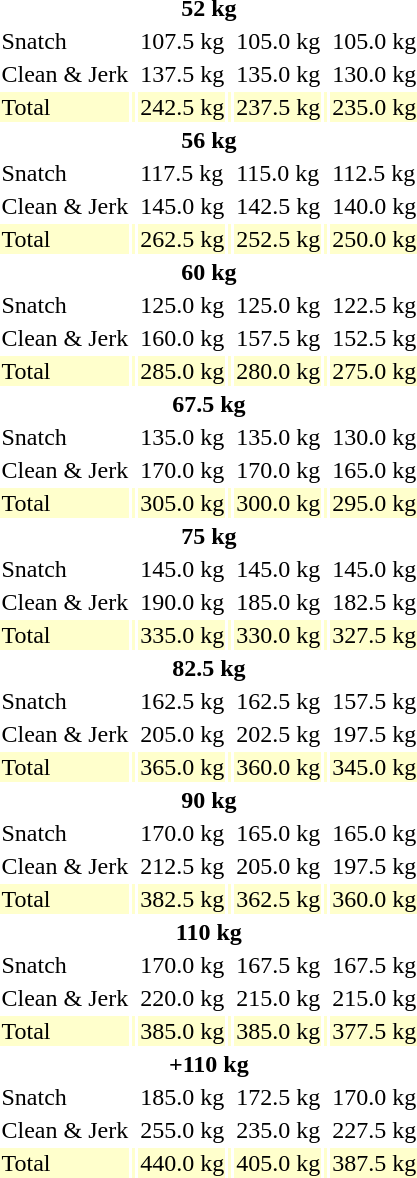<table>
<tr>
<th colspan=7>52 kg</th>
</tr>
<tr>
<td>Snatch</td>
<td></td>
<td>107.5 kg</td>
<td></td>
<td>105.0 kg</td>
<td></td>
<td>105.0 kg</td>
</tr>
<tr>
<td>Clean & Jerk</td>
<td></td>
<td>137.5 kg</td>
<td></td>
<td>135.0 kg</td>
<td></td>
<td>130.0 kg</td>
</tr>
<tr bgcolor=#ffffcc>
<td>Total</td>
<td></td>
<td>242.5 kg</td>
<td></td>
<td>237.5 kg</td>
<td></td>
<td>235.0 kg</td>
</tr>
<tr>
<th colspan=7>56 kg</th>
</tr>
<tr>
<td>Snatch</td>
<td></td>
<td>117.5 kg</td>
<td></td>
<td>115.0 kg</td>
<td></td>
<td>112.5 kg</td>
</tr>
<tr>
<td>Clean & Jerk</td>
<td></td>
<td>145.0 kg</td>
<td></td>
<td>142.5 kg</td>
<td></td>
<td>140.0 kg</td>
</tr>
<tr bgcolor=#ffffcc>
<td>Total</td>
<td></td>
<td>262.5 kg<br></td>
<td></td>
<td>252.5 kg</td>
<td></td>
<td>250.0 kg</td>
</tr>
<tr>
<th colspan=7>60 kg</th>
</tr>
<tr>
<td>Snatch</td>
<td></td>
<td>125.0 kg</td>
<td></td>
<td>125.0 kg</td>
<td></td>
<td>122.5 kg</td>
</tr>
<tr>
<td>Clean & Jerk</td>
<td></td>
<td>160.0 kg</td>
<td></td>
<td>157.5 kg</td>
<td></td>
<td>152.5 kg</td>
</tr>
<tr bgcolor=#ffffcc>
<td>Total</td>
<td></td>
<td>285.0 kg</td>
<td></td>
<td>280.0 kg</td>
<td></td>
<td>275.0 kg</td>
</tr>
<tr>
<th colspan=7>67.5 kg</th>
</tr>
<tr>
<td>Snatch</td>
<td></td>
<td>135.0 kg</td>
<td></td>
<td>135.0 kg</td>
<td></td>
<td>130.0 kg</td>
</tr>
<tr>
<td>Clean & Jerk</td>
<td></td>
<td>170.0 kg</td>
<td></td>
<td>170.0 kg</td>
<td></td>
<td>165.0 kg</td>
</tr>
<tr bgcolor=#ffffcc>
<td>Total</td>
<td></td>
<td>305.0 kg</td>
<td></td>
<td>300.0 kg</td>
<td></td>
<td>295.0 kg</td>
</tr>
<tr>
<th colspan=7>75 kg</th>
</tr>
<tr>
<td>Snatch</td>
<td></td>
<td>145.0 kg</td>
<td></td>
<td>145.0 kg</td>
<td></td>
<td>145.0 kg</td>
</tr>
<tr>
<td>Clean & Jerk</td>
<td></td>
<td>190.0 kg</td>
<td></td>
<td>185.0 kg</td>
<td></td>
<td>182.5 kg</td>
</tr>
<tr bgcolor=#ffffcc>
<td>Total</td>
<td></td>
<td>335.0 kg</td>
<td></td>
<td>330.0 kg</td>
<td></td>
<td>327.5 kg</td>
</tr>
<tr>
<th colspan=7>82.5 kg</th>
</tr>
<tr>
<td>Snatch</td>
<td></td>
<td>162.5 kg</td>
<td></td>
<td>162.5 kg</td>
<td></td>
<td>157.5 kg</td>
</tr>
<tr>
<td>Clean & Jerk</td>
<td></td>
<td>205.0 kg</td>
<td></td>
<td>202.5 kg</td>
<td></td>
<td>197.5 kg</td>
</tr>
<tr bgcolor=#ffffcc>
<td>Total</td>
<td></td>
<td>365.0 kg</td>
<td></td>
<td>360.0 kg</td>
<td></td>
<td>345.0 kg</td>
</tr>
<tr>
<th colspan=7>90 kg</th>
</tr>
<tr>
<td>Snatch</td>
<td></td>
<td>170.0 kg</td>
<td></td>
<td>165.0 kg</td>
<td></td>
<td>165.0 kg</td>
</tr>
<tr>
<td>Clean & Jerk</td>
<td></td>
<td>212.5 kg</td>
<td></td>
<td>205.0 kg</td>
<td></td>
<td>197.5 kg</td>
</tr>
<tr bgcolor=#ffffcc>
<td>Total</td>
<td></td>
<td>382.5 kg</td>
<td></td>
<td>362.5 kg</td>
<td></td>
<td>360.0 kg</td>
</tr>
<tr>
<th colspan=7>110 kg</th>
</tr>
<tr>
<td>Snatch</td>
<td></td>
<td>170.0 kg</td>
<td></td>
<td>167.5 kg</td>
<td></td>
<td>167.5 kg</td>
</tr>
<tr>
<td>Clean & Jerk</td>
<td></td>
<td>220.0 kg</td>
<td></td>
<td>215.0 kg</td>
<td></td>
<td>215.0 kg</td>
</tr>
<tr bgcolor=#ffffcc>
<td>Total</td>
<td></td>
<td>385.0 kg</td>
<td></td>
<td>385.0 kg</td>
<td></td>
<td>377.5 kg</td>
</tr>
<tr>
<th colspan=7>+110 kg</th>
</tr>
<tr>
<td>Snatch</td>
<td></td>
<td>185.0 kg</td>
<td></td>
<td>172.5 kg</td>
<td></td>
<td>170.0 kg</td>
</tr>
<tr>
<td>Clean & Jerk</td>
<td></td>
<td>255.0 kg<br></td>
<td></td>
<td>235.0 kg</td>
<td></td>
<td>227.5 kg</td>
</tr>
<tr bgcolor=#ffffcc>
<td>Total</td>
<td></td>
<td>440.0 kg</td>
<td></td>
<td>405.0 kg</td>
<td></td>
<td>387.5 kg</td>
</tr>
</table>
